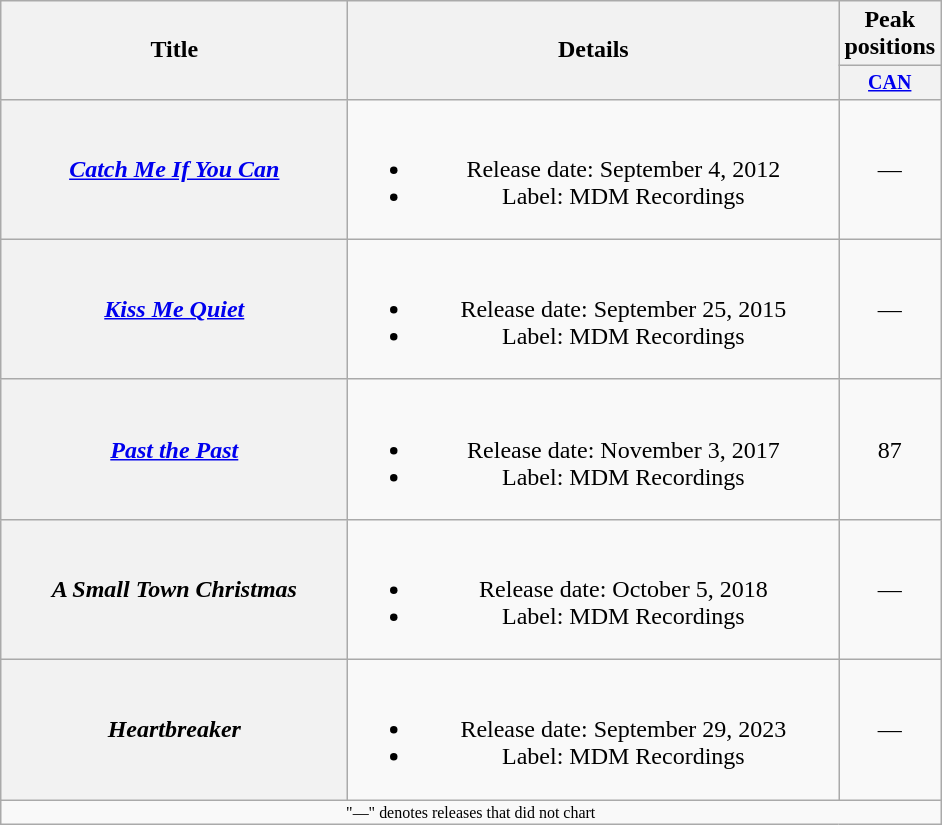<table class="wikitable plainrowheaders" style="text-align:center;">
<tr>
<th rowspan="2" style="width:14em;">Title</th>
<th rowspan="2" style="width:20em;">Details</th>
<th>Peak<br>positions</th>
</tr>
<tr style="font-size:smaller;">
<th><a href='#'>CAN</a><br></th>
</tr>
<tr>
<th scope="row"><em><a href='#'>Catch Me If You Can</a></em></th>
<td><br><ul><li>Release date: September 4, 2012</li><li>Label: MDM Recordings</li></ul></td>
<td>—</td>
</tr>
<tr>
<th scope="row"><em><a href='#'>Kiss Me Quiet</a></em></th>
<td><br><ul><li>Release date: September 25, 2015</li><li>Label: MDM Recordings</li></ul></td>
<td>—</td>
</tr>
<tr>
<th scope="row"><em><a href='#'>Past the Past</a></em></th>
<td><br><ul><li>Release date: November 3, 2017</li><li>Label: MDM Recordings</li></ul></td>
<td>87</td>
</tr>
<tr>
<th scope="row"><em>A Small Town Christmas</em></th>
<td><br><ul><li>Release date: October 5, 2018</li><li>Label: MDM Recordings</li></ul></td>
<td>—</td>
</tr>
<tr>
<th scope="row"><em>Heartbreaker</em></th>
<td><br><ul><li>Release date: September 29, 2023</li><li>Label: MDM Recordings</li></ul></td>
<td>—</td>
</tr>
<tr>
<td colspan="6" style="font-size:8pt">"—" denotes releases that did not chart</td>
</tr>
</table>
